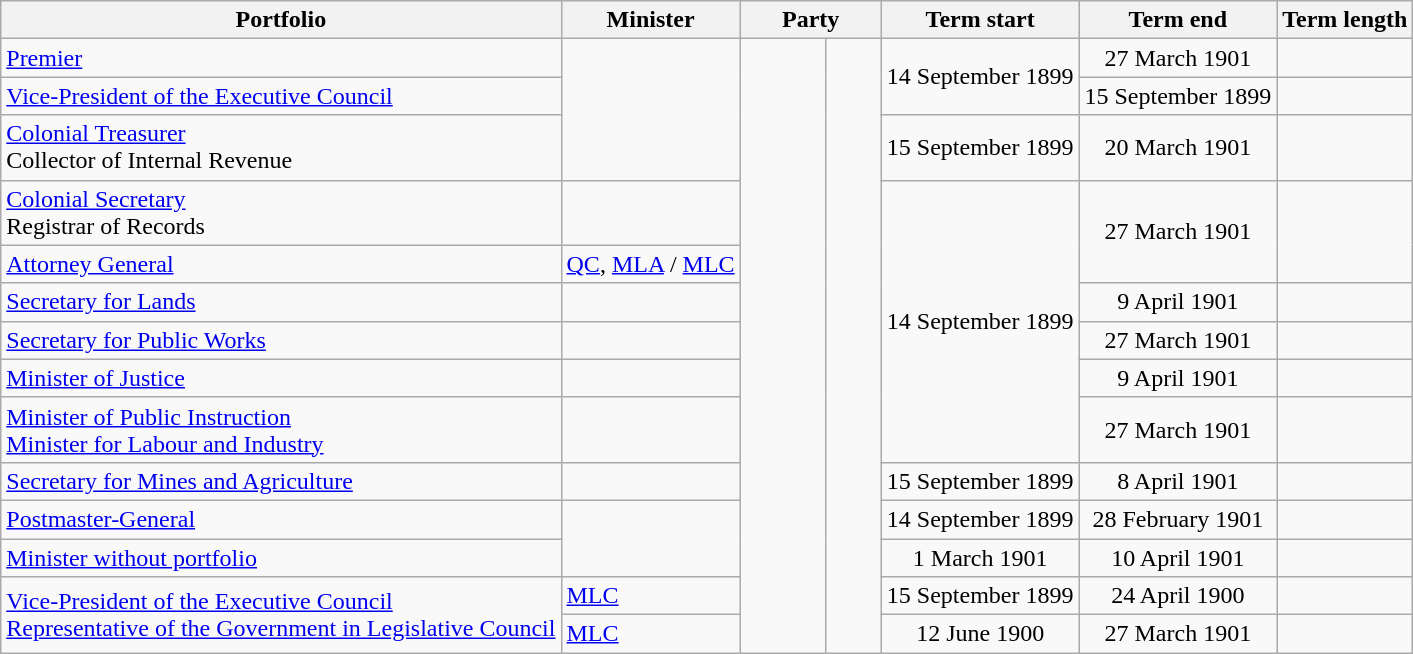<table class="wikitable sortable">
<tr>
<th>Portfolio</th>
<th>Minister</th>
<th colspan=2 width=10%>Party</th>
<th>Term start</th>
<th>Term end</th>
<th>Term length</th>
</tr>
<tr>
<td><a href='#'>Premier</a></td>
<td rowspan="3"></td>
<td rowspan="14" > </td>
<td rowspan="14"></td>
<td rowspan="2" align="center">14 September 1899</td>
<td align="center">27 March 1901</td>
<td align="right"></td>
</tr>
<tr>
<td><a href='#'>Vice-President of the Executive Council</a></td>
<td align="center">15 September 1899</td>
<td align="right"></td>
</tr>
<tr>
<td><a href='#'>Colonial Treasurer</a><br>Collector of Internal Revenue</td>
<td align="center">15 September 1899</td>
<td align="center">20 March 1901</td>
<td align="right"></td>
</tr>
<tr>
<td><a href='#'>Colonial Secretary</a><br>Registrar of Records</td>
<td></td>
<td rowspan="6" align="center">14 September 1899</td>
<td rowspan="2" align="center">27 March 1901</td>
<td rowspan="2" align="right"></td>
</tr>
<tr>
<td><a href='#'>Attorney General</a></td>
<td> <a href='#'>QC</a>, <a href='#'>MLA</a> / <a href='#'>MLC</a></td>
</tr>
<tr>
<td><a href='#'>Secretary for Lands</a></td>
<td></td>
<td align="center">9 April 1901</td>
<td align="right"></td>
</tr>
<tr>
<td><a href='#'>Secretary for Public Works</a></td>
<td></td>
<td align="center">27 March 1901</td>
<td align="right"></td>
</tr>
<tr>
<td><a href='#'>Minister of Justice</a></td>
<td></td>
<td align="center">9 April 1901</td>
<td align="right"></td>
</tr>
<tr>
<td><a href='#'>Minister of Public Instruction</a><br><a href='#'>Minister for Labour and Industry</a></td>
<td></td>
<td align="center">27 March 1901</td>
<td align="right"></td>
</tr>
<tr>
<td><a href='#'>Secretary for Mines and Agriculture</a></td>
<td></td>
<td align="center">15 September 1899</td>
<td align="center">8 April 1901</td>
<td align="right"></td>
</tr>
<tr>
<td><a href='#'>Postmaster-General</a></td>
<td rowspan="2"></td>
<td align="center">14 September 1899</td>
<td align="center">28 February 1901</td>
<td align="right"></td>
</tr>
<tr>
<td><a href='#'>Minister without portfolio</a></td>
<td align="center">1 March 1901</td>
<td align="center">10 April 1901</td>
<td align="right"></td>
</tr>
<tr>
<td rowspan="2"><a href='#'>Vice-President of the Executive Council</a><br><a href='#'>Representative of the Government in Legislative Council</a></td>
<td> <a href='#'>MLC</a></td>
<td align="center">15 September 1899</td>
<td align="center">24 April 1900</td>
<td align="right"></td>
</tr>
<tr>
<td> <a href='#'>MLC</a></td>
<td align="center">12 June 1900</td>
<td align="center">27 March 1901</td>
<td align="right"></td>
</tr>
</table>
